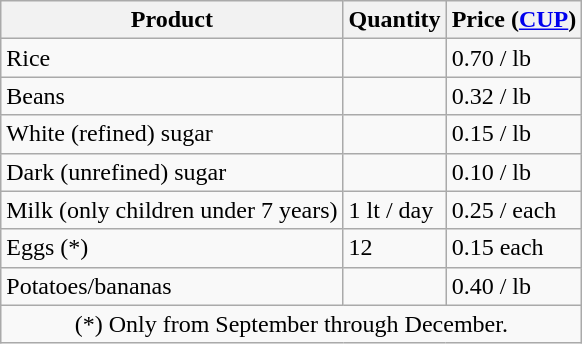<table class = "wikitable">
<tr>
<th>Product</th>
<th>Quantity</th>
<th>Price (<a href='#'>CUP</a>)</th>
</tr>
<tr>
<td>Rice</td>
<td></td>
<td>0.70 / lb</td>
</tr>
<tr>
<td>Beans</td>
<td></td>
<td>0.32 / lb</td>
</tr>
<tr>
<td>White (refined) sugar</td>
<td></td>
<td>0.15 / lb</td>
</tr>
<tr>
<td>Dark (unrefined) sugar</td>
<td></td>
<td>0.10 / lb</td>
</tr>
<tr>
<td>Milk (only children under 7 years)</td>
<td>1 lt / day</td>
<td>0.25 / each<br></td>
</tr>
<tr>
<td>Eggs (*)</td>
<td>12</td>
<td>0.15 each</td>
</tr>
<tr>
<td>Potatoes/bananas</td>
<td></td>
<td>0.40 / lb</td>
</tr>
<tr>
<td colspan = "3" align="center">(*) Only from September through December.</td>
</tr>
</table>
